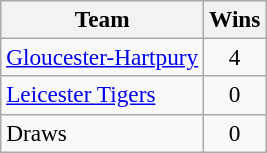<table class="wikitable" style="font-size: 97%;">
<tr>
<th>Team</th>
<th>Wins</th>
</tr>
<tr>
<td><a href='#'>Gloucester-Hartpury</a></td>
<td align=center>4</td>
</tr>
<tr>
<td><a href='#'>Leicester Tigers</a></td>
<td align=center>0</td>
</tr>
<tr>
<td>Draws</td>
<td align=center>0</td>
</tr>
</table>
